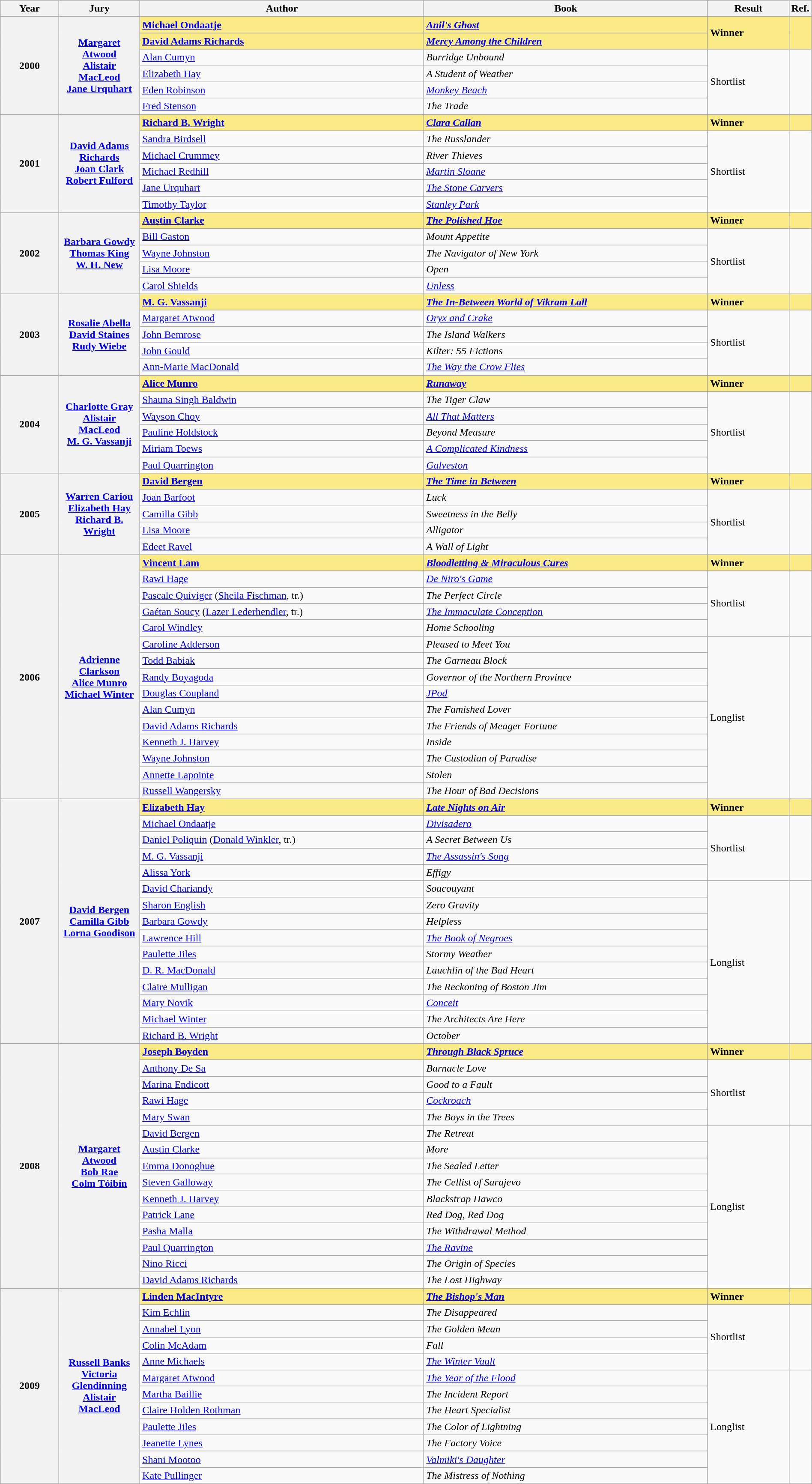<table class="wikitable" width="100%">
<tr>
<th>Year</th>
<th width=10%>Jury</th>
<th width=35%>Author</th>
<th width=35%>Book</th>
<th width=10%>Result</th>
<th width=2%>Ref.</th>
</tr>
<tr style="background:#FAEB86">
<th rowspan="6">2000</th>
<th rowspan="6"><a href='#'>Margaret Atwood</a><br><a href='#'>Alistair MacLeod</a><br><a href='#'>Jane Urquhart</a></th>
<td><strong><a href='#'>Michael Ondaatje</a></strong></td>
<td><strong><em><a href='#'>Anil's Ghost</a></em></strong></td>
<td rowspan=2><strong>Winner</strong></td>
<td rowspan=2></td>
</tr>
<tr style="background:#FAEB86">
<td><strong><a href='#'>David Adams Richards</a></strong></td>
<td><strong><em><a href='#'>Mercy Among the Children</a></em></strong></td>
</tr>
<tr>
<td><a href='#'>Alan Cumyn</a></td>
<td><em>Burridge Unbound</em></td>
<td rowspan="4">Shortlist</td>
<td rowspan="4"></td>
</tr>
<tr>
<td><a href='#'>Elizabeth Hay</a></td>
<td><em>A Student of Weather</em></td>
</tr>
<tr>
<td><a href='#'>Eden Robinson</a></td>
<td><em><a href='#'>Monkey Beach</a></em></td>
</tr>
<tr>
<td><a href='#'>Fred Stenson</a></td>
<td><em>The Trade</em></td>
</tr>
<tr style="background:#FAEB86">
<th rowspan="6">2001</th>
<th rowspan="6"><a href='#'>David Adams Richards</a><br><a href='#'>Joan Clark</a><br><a href='#'>Robert Fulford</a></th>
<td><strong><a href='#'>Richard B. Wright</a></strong></td>
<td><strong><em><a href='#'>Clara Callan</a></em></strong></td>
<td><strong>Winner</strong></td>
<td></td>
</tr>
<tr>
<td><a href='#'>Sandra Birdsell</a></td>
<td><em>The Russlander</em></td>
<td rowspan="5">Shortlist</td>
<td rowspan="5"></td>
</tr>
<tr>
<td><a href='#'>Michael Crummey</a></td>
<td><em>River Thieves</em></td>
</tr>
<tr>
<td><a href='#'>Michael Redhill</a></td>
<td><em><a href='#'>Martin Sloane</a></em></td>
</tr>
<tr>
<td><a href='#'>Jane Urquhart</a></td>
<td><em><a href='#'>The Stone Carvers</a></em></td>
</tr>
<tr>
<td><a href='#'>Timothy Taylor</a></td>
<td><em><a href='#'>Stanley Park</a></em></td>
</tr>
<tr style="background:#FAEB86">
<th rowspan="5">2002</th>
<th rowspan="5"><a href='#'>Barbara Gowdy</a><br><a href='#'>Thomas King</a><br><a href='#'>W. H. New</a></th>
<td><strong><a href='#'>Austin Clarke</a></strong></td>
<td><strong><em><a href='#'>The Polished Hoe</a></em></strong></td>
<td><strong>Winner</strong></td>
<td></td>
</tr>
<tr>
<td><a href='#'>Bill Gaston</a></td>
<td><em>Mount Appetite</em></td>
<td rowspan="4">Shortlist</td>
<td rowspan="4"></td>
</tr>
<tr>
<td><a href='#'>Wayne Johnston</a></td>
<td><em>The Navigator of New York</em></td>
</tr>
<tr>
<td><a href='#'>Lisa Moore</a></td>
<td><em>Open</em></td>
</tr>
<tr>
<td><a href='#'>Carol Shields</a></td>
<td><em><a href='#'>Unless</a></em></td>
</tr>
<tr style="background:#FAEB86">
<th rowspan="5">2003</th>
<th rowspan="5"><a href='#'>Rosalie Abella</a><br><a href='#'>David Staines</a><br><a href='#'>Rudy Wiebe</a></th>
<td><strong><a href='#'>M. G. Vassanji</a></strong></td>
<td><strong><em><a href='#'>The In-Between World of Vikram Lall</a></em></strong></td>
<td><strong>Winner</strong></td>
<td></td>
</tr>
<tr>
<td><a href='#'>Margaret Atwood</a></td>
<td><em><a href='#'>Oryx and Crake</a></em></td>
<td rowspan="4">Shortlist</td>
<td rowspan="4"></td>
</tr>
<tr>
<td><a href='#'>John Bemrose</a></td>
<td><em>The Island Walkers</em></td>
</tr>
<tr>
<td><a href='#'>John Gould</a></td>
<td><em>Kilter: 55 Fictions</em></td>
</tr>
<tr>
<td><a href='#'>Ann-Marie MacDonald</a></td>
<td><em><a href='#'>The Way the Crow Flies</a></em></td>
</tr>
<tr style="background:#FAEB86">
<th rowspan="6">2004</th>
<th rowspan="6"><a href='#'>Charlotte Gray</a><br><a href='#'>Alistair MacLeod</a><br><a href='#'>M. G. Vassanji</a></th>
<td><strong><a href='#'>Alice Munro</a></strong></td>
<td><strong><em><a href='#'>Runaway</a></em></strong></td>
<td><strong>Winner</strong></td>
<td></td>
</tr>
<tr>
<td><a href='#'>Shauna Singh Baldwin</a></td>
<td><em>The Tiger Claw</em></td>
<td rowspan="5">Shortlist</td>
<td rowspan="5"></td>
</tr>
<tr>
<td><a href='#'>Wayson Choy</a></td>
<td><em><a href='#'>All That Matters</a></em></td>
</tr>
<tr>
<td><a href='#'>Pauline Holdstock</a></td>
<td><em>Beyond Measure</em></td>
</tr>
<tr>
<td><a href='#'>Miriam Toews</a></td>
<td><em><a href='#'>A Complicated Kindness</a></em></td>
</tr>
<tr>
<td><a href='#'>Paul Quarrington</a></td>
<td><em><a href='#'>Galveston</a></em></td>
</tr>
<tr style="background:#FAEB86">
<th rowspan="5">2005</th>
<th rowspan="5"><a href='#'>Warren Cariou</a><br><a href='#'>Elizabeth Hay</a><br><a href='#'>Richard B. Wright</a></th>
<td><strong><a href='#'>David Bergen</a></strong></td>
<td><strong><em><a href='#'>The Time in Between</a></em></strong></td>
<td><strong>Winner</strong></td>
<td></td>
</tr>
<tr>
<td><a href='#'>Joan Barfoot</a></td>
<td><em>Luck</em></td>
<td rowspan="4">Shortlist</td>
<td rowspan="4"></td>
</tr>
<tr>
<td><a href='#'>Camilla Gibb</a></td>
<td><em>Sweetness in the Belly</em></td>
</tr>
<tr>
<td><a href='#'>Lisa Moore</a></td>
<td><em>Alligator</em></td>
</tr>
<tr>
<td><a href='#'>Edeet Ravel</a></td>
<td><em>A Wall of Light</em></td>
</tr>
<tr style="background:#FAEB86">
<th rowspan="15">2006</th>
<th rowspan="15"><a href='#'>Adrienne Clarkson</a><br><a href='#'>Alice Munro</a><br><a href='#'>Michael Winter</a></th>
<td><strong><a href='#'>Vincent Lam</a></strong></td>
<td><strong><em><a href='#'>Bloodletting & Miraculous Cures</a></em></strong></td>
<td><strong>Winner</strong></td>
<td></td>
</tr>
<tr>
<td><a href='#'>Rawi Hage</a></td>
<td><em><a href='#'>De Niro's Game</a></em></td>
<td rowspan="4">Shortlist</td>
<td rowspan="4"></td>
</tr>
<tr>
<td><a href='#'>Pascale Quiviger</a> (<a href='#'>Sheila Fischman</a>, tr.)</td>
<td><em>The Perfect Circle</em></td>
</tr>
<tr>
<td><a href='#'>Gaétan Soucy</a> (<a href='#'>Lazer Lederhendler</a>, tr.)</td>
<td><em><a href='#'>The Immaculate Conception</a></em></td>
</tr>
<tr>
<td><a href='#'>Carol Windley</a></td>
<td><em>Home Schooling</em></td>
</tr>
<tr>
<td><a href='#'>Caroline Adderson</a></td>
<td><em>Pleased to Meet You</em></td>
<td rowspan="10">Longlist</td>
<td rowspan="10"></td>
</tr>
<tr>
<td><a href='#'>Todd Babiak</a></td>
<td><em>The Garneau Block</em></td>
</tr>
<tr>
<td><a href='#'>Randy Boyagoda</a></td>
<td><em>Governor of the Northern Province</em></td>
</tr>
<tr>
<td><a href='#'>Douglas Coupland</a></td>
<td><em><a href='#'>JPod</a></em></td>
</tr>
<tr>
<td><a href='#'>Alan Cumyn</a></td>
<td><em>The Famished Lover</em></td>
</tr>
<tr>
<td><a href='#'>David Adams Richards</a></td>
<td><em>The Friends of Meager Fortune</em></td>
</tr>
<tr>
<td><a href='#'>Kenneth J. Harvey</a></td>
<td><em>Inside</em></td>
</tr>
<tr>
<td><a href='#'>Wayne Johnston</a></td>
<td><em>The Custodian of Paradise</em></td>
</tr>
<tr>
<td><a href='#'>Annette Lapointe</a></td>
<td><em>Stolen</em></td>
</tr>
<tr>
<td><a href='#'>Russell Wangersky</a></td>
<td><em>The Hour of Bad Decisions</em></td>
</tr>
<tr style="background:#FAEB86">
<th rowspan="15">2007</th>
<th rowspan="15"><a href='#'>David Bergen</a><br><a href='#'>Camilla Gibb</a><br><a href='#'>Lorna Goodison</a></th>
<td><strong><a href='#'>Elizabeth Hay</a></strong></td>
<td><strong><em><a href='#'>Late Nights on Air</a></em></strong></td>
<td><strong>Winner</strong></td>
<td></td>
</tr>
<tr>
<td><a href='#'>Michael Ondaatje</a></td>
<td><em><a href='#'>Divisadero</a></em></td>
<td rowspan="4">Shortlist</td>
<td rowspan="4"></td>
</tr>
<tr>
<td><a href='#'>Daniel Poliquin</a> (<a href='#'>Donald Winkler</a>, tr.)</td>
<td><em>A Secret Between Us</em></td>
</tr>
<tr>
<td><a href='#'>M. G. Vassanji</a></td>
<td><em><a href='#'>The Assassin's Song</a></em></td>
</tr>
<tr>
<td><a href='#'>Alissa York</a></td>
<td><em>Effigy</em></td>
</tr>
<tr>
<td><a href='#'>David Chariandy</a></td>
<td><em>Soucouyant</em></td>
<td rowspan="10">Longlist</td>
<td rowspan="10"></td>
</tr>
<tr>
<td><a href='#'>Sharon English</a></td>
<td><em>Zero Gravity</em></td>
</tr>
<tr>
<td><a href='#'>Barbara Gowdy</a></td>
<td><em>Helpless</em></td>
</tr>
<tr>
<td><a href='#'>Lawrence Hill</a></td>
<td><em><a href='#'>The Book of Negroes</a></em></td>
</tr>
<tr>
<td><a href='#'>Paulette Jiles</a></td>
<td><em>Stormy Weather</em></td>
</tr>
<tr>
<td><a href='#'>D. R. MacDonald</a></td>
<td><em>Lauchlin of the Bad Heart</em></td>
</tr>
<tr>
<td><a href='#'>Claire Mulligan</a></td>
<td><em>The Reckoning of Boston Jim</em></td>
</tr>
<tr>
<td><a href='#'>Mary Novik</a></td>
<td><em><a href='#'>Conceit</a></em></td>
</tr>
<tr>
<td><a href='#'>Michael Winter</a></td>
<td><em>The Architects Are Here</em></td>
</tr>
<tr>
<td><a href='#'>Richard B. Wright</a></td>
<td><em>October</em></td>
</tr>
<tr style="background:#FAEB86">
<th rowspan="15">2008</th>
<th rowspan="15"><a href='#'>Margaret Atwood</a><br><a href='#'>Bob Rae</a><br><a href='#'>Colm Tóibín</a></th>
<td><strong><a href='#'>Joseph Boyden</a></strong></td>
<td><strong><em><a href='#'>Through Black Spruce</a></em></strong></td>
<td><strong>Winner</strong></td>
<td></td>
</tr>
<tr>
<td><a href='#'>Anthony De Sa</a></td>
<td><em>Barnacle Love</em></td>
<td rowspan="4">Shortlist</td>
<td rowspan="4"></td>
</tr>
<tr>
<td><a href='#'>Marina Endicott</a></td>
<td><em>Good to a Fault</em></td>
</tr>
<tr>
<td><a href='#'>Rawi Hage</a></td>
<td><em><a href='#'>Cockroach</a></em></td>
</tr>
<tr>
<td><a href='#'>Mary Swan</a></td>
<td><em>The Boys in the Trees</em></td>
</tr>
<tr>
<td><a href='#'>David Bergen</a></td>
<td><em>The Retreat</em></td>
<td rowspan="10">Longlist</td>
<td rowspan="10"></td>
</tr>
<tr>
<td><a href='#'>Austin Clarke</a></td>
<td><em>More</em></td>
</tr>
<tr>
<td><a href='#'>Emma Donoghue</a></td>
<td><em>The Sealed Letter</em></td>
</tr>
<tr>
<td><a href='#'>Steven Galloway</a></td>
<td><em>The Cellist of Sarajevo</em></td>
</tr>
<tr>
<td><a href='#'>Kenneth J. Harvey</a></td>
<td><em>Blackstrap Hawco</em></td>
</tr>
<tr>
<td><a href='#'>Patrick Lane</a></td>
<td><em>Red Dog, Red Dog</em></td>
</tr>
<tr>
<td><a href='#'>Pasha Malla</a></td>
<td><em>The Withdrawal Method</em></td>
</tr>
<tr>
<td><a href='#'>Paul Quarrington</a></td>
<td><em><a href='#'>The Ravine</a></em></td>
</tr>
<tr>
<td><a href='#'>Nino Ricci</a></td>
<td><em>The Origin of Species</em></td>
</tr>
<tr>
<td><a href='#'>David Adams Richards</a></td>
<td><em>The Lost Highway</em></td>
</tr>
<tr style="background:#FAEB86">
<th rowspan="12">2009</th>
<th rowspan="12"><a href='#'>Russell Banks</a><br><a href='#'>Victoria Glendinning</a><br><a href='#'>Alistair MacLeod</a></th>
<td><strong><a href='#'>Linden MacIntyre</a></strong></td>
<td><strong><em><a href='#'>The Bishop's Man</a></em></strong></td>
<td><strong>Winner</strong></td>
<td></td>
</tr>
<tr>
<td><a href='#'>Kim Echlin</a></td>
<td><em>The Disappeared</em></td>
<td rowspan="4">Shortlist</td>
<td rowspan="4"></td>
</tr>
<tr>
<td><a href='#'>Annabel Lyon</a></td>
<td><em>The Golden Mean</em></td>
</tr>
<tr>
<td><a href='#'>Colin McAdam</a></td>
<td><em>Fall</em></td>
</tr>
<tr>
<td><a href='#'>Anne Michaels</a></td>
<td><em><a href='#'>The Winter Vault</a></em></td>
</tr>
<tr>
<td><a href='#'>Margaret Atwood</a></td>
<td><em><a href='#'>The Year of the Flood</a></em></td>
<td rowspan="7">Longlist</td>
<td rowspan="7"></td>
</tr>
<tr>
<td><a href='#'>Martha Baillie</a></td>
<td><em>The Incident Report</em></td>
</tr>
<tr>
<td><a href='#'>Claire Holden Rothman</a></td>
<td><em>The Heart Specialist</em></td>
</tr>
<tr>
<td><a href='#'>Paulette Jiles</a></td>
<td><em>The Color of Lightning</em></td>
</tr>
<tr>
<td><a href='#'>Jeanette Lynes</a></td>
<td><em>The Factory Voice</em></td>
</tr>
<tr>
<td><a href='#'>Shani Mootoo</a></td>
<td><em><a href='#'>Valmiki's Daughter</a></em></td>
</tr>
<tr>
<td><a href='#'>Kate Pullinger</a></td>
<td><em>The Mistress of Nothing</em></td>
</tr>
</table>
